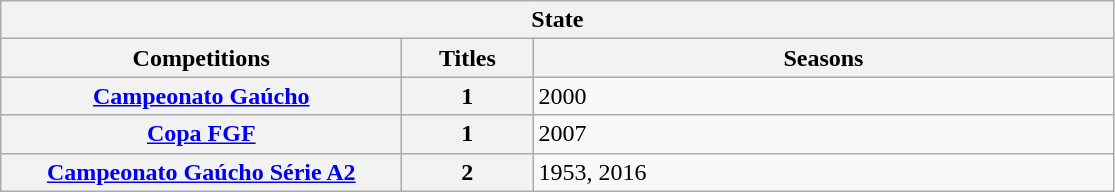<table class="wikitable">
<tr>
<th colspan="3">State</th>
</tr>
<tr>
<th style="width:260px">Competitions</th>
<th style="width:80px">Titles</th>
<th style="width:380px">Seasons</th>
</tr>
<tr>
<th style="text-align:center"><a href='#'>Campeonato Gaúcho</a></th>
<th style="text-align:center"><strong>1</strong></th>
<td align="left">2000</td>
</tr>
<tr>
<th style="text-align:center"><a href='#'>Copa FGF</a></th>
<th style="text-align:center"><strong>1</strong></th>
<td align="left">2007</td>
</tr>
<tr>
<th style="text-align:center"><a href='#'>Campeonato Gaúcho Série A2</a></th>
<th style="text-align:center"><strong>2</strong></th>
<td align="left">1953, 2016</td>
</tr>
</table>
